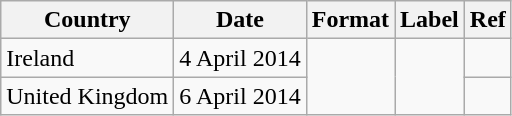<table class="wikitable">
<tr>
<th>Country</th>
<th>Date</th>
<th>Format</th>
<th>Label</th>
<th>Ref</th>
</tr>
<tr>
<td>Ireland</td>
<td>4 April 2014</td>
<td rowspan="2"></td>
<td rowspan="2"></td>
<td style="text-align:center;"></td>
</tr>
<tr>
<td>United Kingdom</td>
<td>6 April 2014</td>
<td style="text-align:center;"></td>
</tr>
</table>
